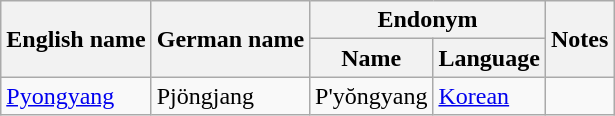<table class="wikitable sortable mw-collapsible">
<tr>
<th rowspan="2">English name</th>
<th rowspan="2">German name</th>
<th colspan="2">Endonym</th>
<th rowspan="2">Notes</th>
</tr>
<tr>
<th>Name</th>
<th>Language</th>
</tr>
<tr>
<td><a href='#'>Pyongyang</a></td>
<td>Pjöngjang</td>
<td>P'yŏngyang</td>
<td><a href='#'>Korean</a></td>
<td></td>
</tr>
</table>
